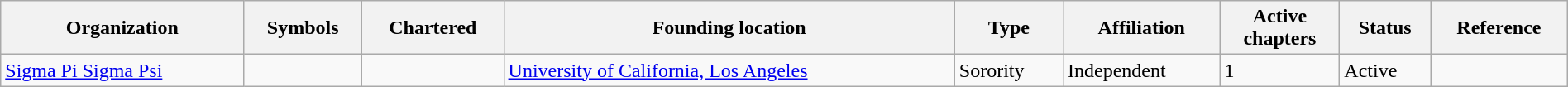<table class="wikitable sortable" width="100%">
<tr>
<th>Organization</th>
<th>Symbols</th>
<th>Chartered</th>
<th>Founding location</th>
<th>Type</th>
<th>Affiliation</th>
<th>Active<br>chapters</th>
<th>Status</th>
<th>Reference</th>
</tr>
<tr>
<td><a href='#'>Sigma Pi Sigma Psi</a></td>
<td><strong></strong></td>
<td></td>
<td><a href='#'>University of California, Los Angeles</a></td>
<td>Sorority</td>
<td>Independent</td>
<td>1</td>
<td>Active</td>
<td></td>
</tr>
</table>
